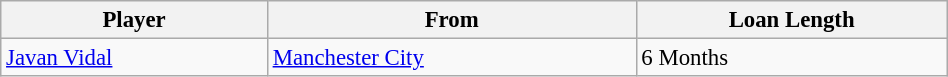<table class="wikitable" style="text-align:center; font-size:95%; width:50%; text-align:left">
<tr>
<th>Player</th>
<th>From</th>
<th>Loan Length</th>
</tr>
<tr>
<td> <a href='#'>Javan Vidal</a></td>
<td> <a href='#'>Manchester City</a></td>
<td>6 Months</td>
</tr>
</table>
